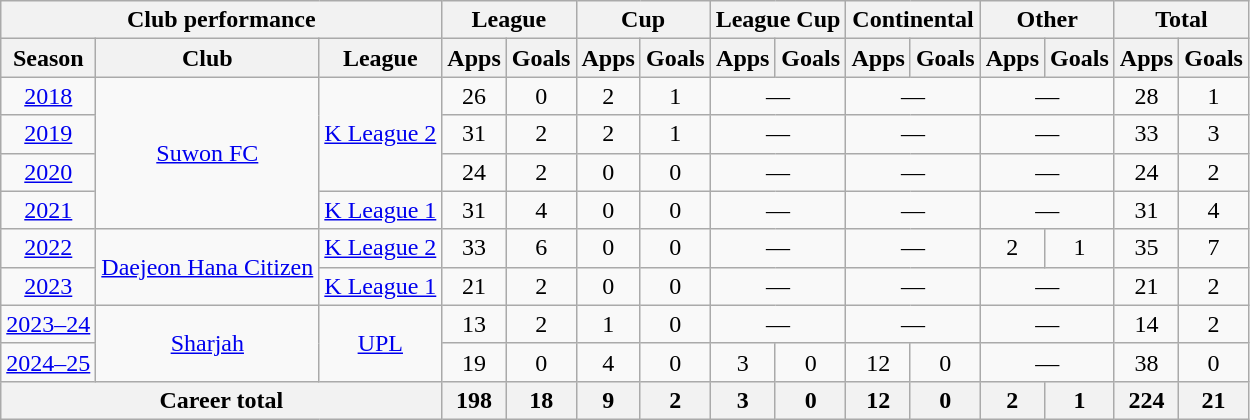<table class="wikitable" style="text-align:center">
<tr>
<th colspan=3>Club performance</th>
<th colspan=2>League</th>
<th colspan=2>Cup</th>
<th colspan=2>League Cup</th>
<th colspan=2>Continental</th>
<th colspan=2>Other</th>
<th colspan=2>Total</th>
</tr>
<tr>
<th>Season</th>
<th>Club</th>
<th>League</th>
<th>Apps</th>
<th>Goals</th>
<th>Apps</th>
<th>Goals</th>
<th>Apps</th>
<th>Goals</th>
<th>Apps</th>
<th>Goals</th>
<th>Apps</th>
<th>Goals</th>
<th>Apps</th>
<th>Goals</th>
</tr>
<tr>
<td><a href='#'>2018</a></td>
<td rowspan="4"><a href='#'>Suwon FC</a></td>
<td rowspan="3"><a href='#'>K League 2</a></td>
<td>26</td>
<td>0</td>
<td>2</td>
<td>1</td>
<td colspan=2>—</td>
<td colspan=2>—</td>
<td colspan=2>—</td>
<td>28</td>
<td>1</td>
</tr>
<tr>
<td><a href='#'>2019</a></td>
<td>31</td>
<td>2</td>
<td>2</td>
<td>1</td>
<td colspan=2>—</td>
<td colspan=2>—</td>
<td colspan=2>—</td>
<td>33</td>
<td>3</td>
</tr>
<tr>
<td><a href='#'>2020</a></td>
<td>24</td>
<td>2</td>
<td>0</td>
<td>0</td>
<td colspan=2>—</td>
<td colspan=2>—</td>
<td colspan=2>—</td>
<td>24</td>
<td>2</td>
</tr>
<tr>
<td><a href='#'>2021</a></td>
<td><a href='#'>K League 1</a></td>
<td>31</td>
<td>4</td>
<td>0</td>
<td>0</td>
<td colspan=2>—</td>
<td colspan=2>—</td>
<td colspan=2>—</td>
<td>31</td>
<td>4</td>
</tr>
<tr>
<td><a href='#'>2022</a></td>
<td rowspan="2"><a href='#'>Daejeon Hana Citizen</a></td>
<td><a href='#'>K League 2</a></td>
<td>33</td>
<td>6</td>
<td>0</td>
<td>0</td>
<td colspan=2>—</td>
<td colspan=2>—</td>
<td>2</td>
<td>1</td>
<td>35</td>
<td>7</td>
</tr>
<tr>
<td><a href='#'>2023</a></td>
<td><a href='#'>K League 1</a></td>
<td>21</td>
<td>2</td>
<td>0</td>
<td>0</td>
<td colspan=2>—</td>
<td colspan=2>—</td>
<td colspan=2>—</td>
<td>21</td>
<td>2</td>
</tr>
<tr>
<td><a href='#'>2023–24</a></td>
<td rowspan="2"><a href='#'>Sharjah</a></td>
<td rowspan="2"><a href='#'>UPL</a></td>
<td>13</td>
<td>2</td>
<td>1</td>
<td>0</td>
<td colspan=2>—</td>
<td colspan=2>—</td>
<td colspan=2>—</td>
<td>14</td>
<td>2</td>
</tr>
<tr>
<td><a href='#'>2024–25</a></td>
<td>19</td>
<td>0</td>
<td>4</td>
<td>0</td>
<td>3</td>
<td>0</td>
<td>12</td>
<td>0</td>
<td colspan=2>—</td>
<td>38</td>
<td>0</td>
</tr>
<tr>
<th colspan=3>Career total</th>
<th>198</th>
<th>18</th>
<th>9</th>
<th>2</th>
<th>3</th>
<th>0</th>
<th>12</th>
<th>0</th>
<th>2</th>
<th>1</th>
<th>224</th>
<th>21</th>
</tr>
</table>
